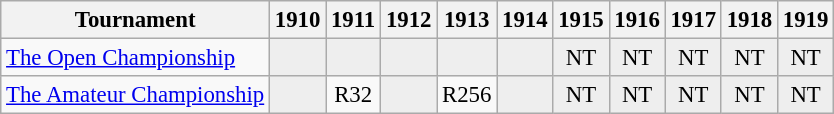<table class="wikitable" style="font-size:95%;text-align:center;">
<tr>
<th>Tournament</th>
<th>1910</th>
<th>1911</th>
<th>1912</th>
<th>1913</th>
<th>1914</th>
<th>1915</th>
<th>1916</th>
<th>1917</th>
<th>1918</th>
<th>1919</th>
</tr>
<tr>
<td align=left><a href='#'>The Open Championship</a></td>
<td style="background:#eeeeee;"></td>
<td style="background:#eeeeee;"></td>
<td style="background:#eeeeee;"></td>
<td style="background:#eeeeee;"></td>
<td style="background:#eeeeee;"></td>
<td style="background:#eeeeee;">NT</td>
<td style="background:#eeeeee;">NT</td>
<td style="background:#eeeeee;">NT</td>
<td style="background:#eeeeee;">NT</td>
<td style="background:#eeeeee;">NT</td>
</tr>
<tr>
<td align=left><a href='#'>The Amateur Championship</a></td>
<td style="background:#eeeeee;"></td>
<td>R32</td>
<td style="background:#eeeeee;"></td>
<td>R256</td>
<td style="background:#eeeeee;"></td>
<td style="background:#eeeeee;">NT</td>
<td style="background:#eeeeee;">NT</td>
<td style="background:#eeeeee;">NT</td>
<td style="background:#eeeeee;">NT</td>
<td style="background:#eeeeee;">NT</td>
</tr>
</table>
